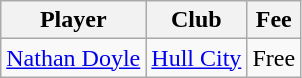<table class="wikitable" style="text-align: center">
<tr>
<th>Player</th>
<th>Club</th>
<th>Fee</th>
</tr>
<tr>
<td><a href='#'>Nathan Doyle</a></td>
<td><a href='#'>Hull City</a></td>
<td>Free</td>
</tr>
</table>
